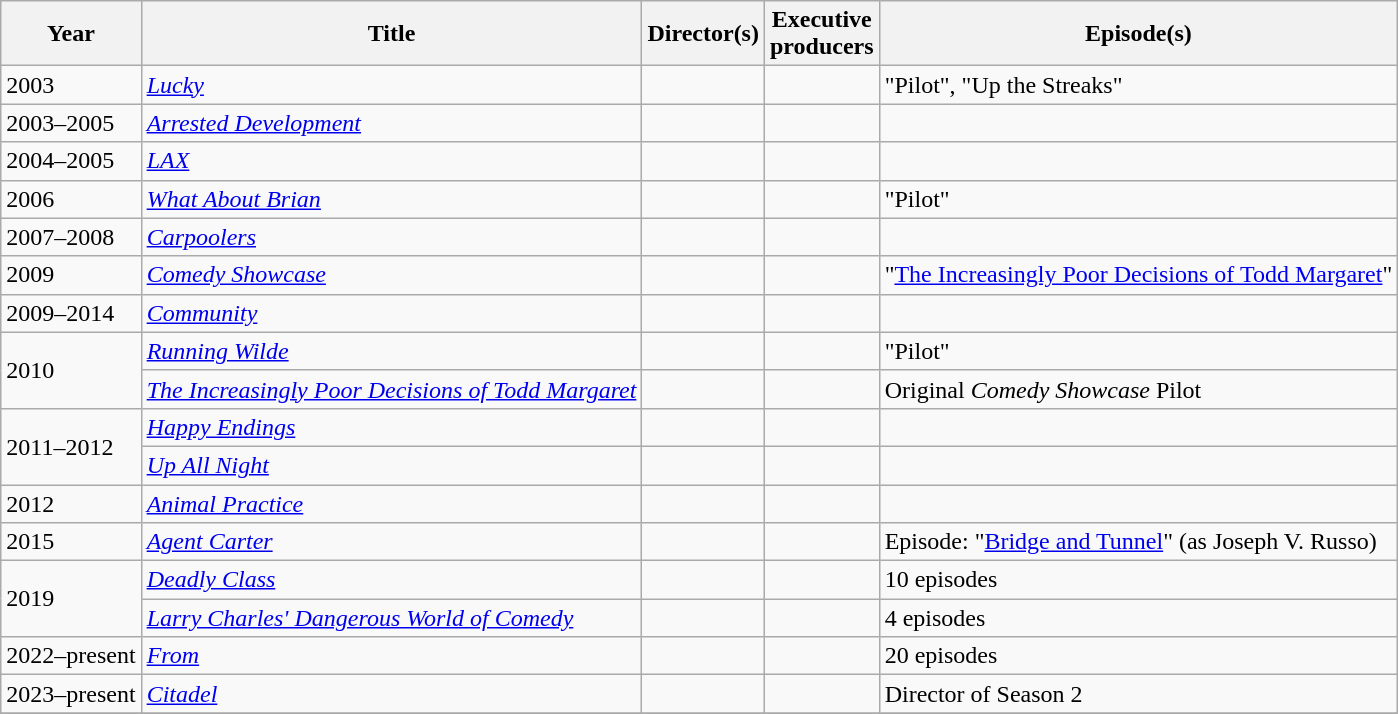<table class = "wikitable">
<tr>
<th>Year</th>
<th>Title</th>
<th>Director(s)</th>
<th>Executive<br>producers</th>
<th>Episode(s)</th>
</tr>
<tr>
<td>2003</td>
<td><em><a href='#'>Lucky</a></em></td>
<td></td>
<td></td>
<td>"Pilot", "Up the Streaks"</td>
</tr>
<tr>
<td>2003–2005</td>
<td><em><a href='#'>Arrested Development</a></em></td>
<td></td>
<td></td>
<td></td>
</tr>
<tr>
<td>2004–2005</td>
<td><em><a href='#'>LAX</a></em></td>
<td></td>
<td></td>
<td></td>
</tr>
<tr>
<td>2006</td>
<td><em><a href='#'>What About Brian</a></em></td>
<td></td>
<td></td>
<td>"Pilot"</td>
</tr>
<tr>
<td>2007–2008</td>
<td><em><a href='#'>Carpoolers</a></em></td>
<td></td>
<td></td>
<td></td>
</tr>
<tr>
<td>2009</td>
<td><em><a href='#'>Comedy Showcase</a></em></td>
<td></td>
<td></td>
<td>"<a href='#'>The Increasingly Poor Decisions of Todd Margaret</a>"</td>
</tr>
<tr>
<td>2009–2014</td>
<td><em><a href='#'>Community</a></em></td>
<td></td>
<td></td>
<td></td>
</tr>
<tr>
<td rowspan=2>2010</td>
<td><em><a href='#'>Running Wilde</a></em></td>
<td></td>
<td></td>
<td>"Pilot"</td>
</tr>
<tr>
<td><em><a href='#'>The Increasingly Poor Decisions of Todd Margaret</a></em></td>
<td></td>
<td></td>
<td>Original <em>Comedy Showcase</em> Pilot</td>
</tr>
<tr>
<td rowspan=2>2011–2012</td>
<td><em><a href='#'>Happy Endings</a></em></td>
<td></td>
<td></td>
<td></td>
</tr>
<tr>
<td><em><a href='#'>Up All Night</a></em></td>
<td></td>
<td></td>
<td></td>
</tr>
<tr>
<td>2012</td>
<td><em><a href='#'>Animal Practice</a></em></td>
<td></td>
<td></td>
<td></td>
</tr>
<tr>
<td>2015</td>
<td><em><a href='#'>Agent Carter</a></em></td>
<td></td>
<td></td>
<td>Episode: "<a href='#'>Bridge and Tunnel</a>" (as Joseph V. Russo)</td>
</tr>
<tr>
<td rowspan=2>2019</td>
<td><em><a href='#'>Deadly Class</a></em></td>
<td></td>
<td></td>
<td>10 episodes</td>
</tr>
<tr>
<td><em><a href='#'>Larry Charles' Dangerous World of Comedy</a></em></td>
<td></td>
<td></td>
<td>4 episodes</td>
</tr>
<tr>
<td>2022–present</td>
<td><em><a href='#'>From</a></em></td>
<td></td>
<td></td>
<td>20 episodes</td>
</tr>
<tr>
<td>2023–present</td>
<td><em><a href='#'>Citadel</a></em></td>
<td></td>
<td></td>
<td>Director of Season 2</td>
</tr>
<tr>
</tr>
</table>
